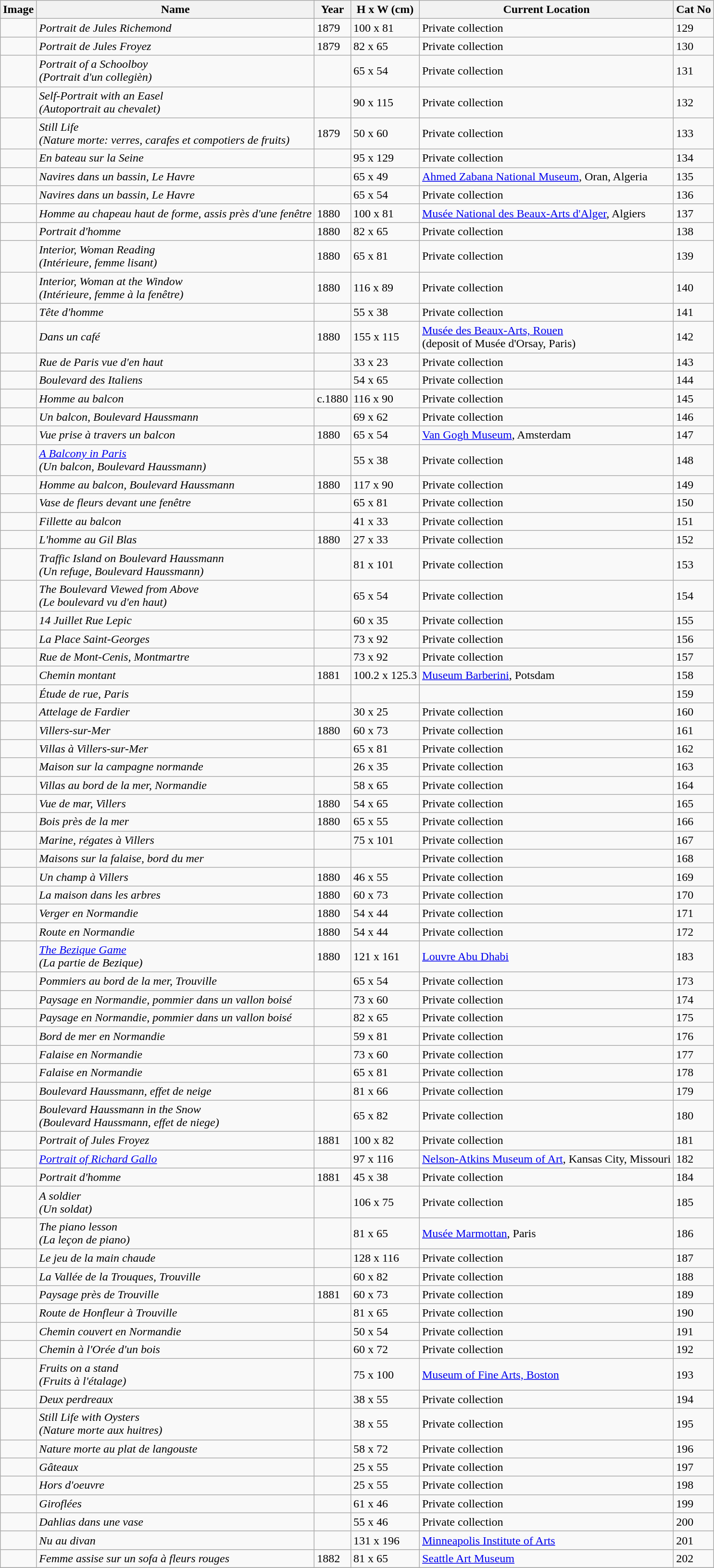<table class="sortable wikitable" style="margin-left:0.5em; text-align:left">
<tr>
<th>Image</th>
<th>Name</th>
<th>Year</th>
<th>H x W (cm)</th>
<th>Current Location</th>
<th>Cat No</th>
</tr>
<tr>
<td></td>
<td><em>Portrait de Jules Richemond</em></td>
<td>1879</td>
<td>100 x 81</td>
<td>Private collection</td>
<td>129</td>
</tr>
<tr>
<td></td>
<td><em>Portrait de Jules Froyez</em></td>
<td>1879</td>
<td>82 x 65</td>
<td>Private collection</td>
<td>130</td>
</tr>
<tr>
<td></td>
<td><em>Portrait of a Schoolboy</em> <br> <em>(Portrait d'un collegièn)</em></td>
<td></td>
<td>65 x 54</td>
<td>Private collection</td>
<td>131</td>
</tr>
<tr>
<td></td>
<td><em>Self-Portrait with an Easel</em> <br><em>(Autoportrait au chevalet)</em></td>
<td></td>
<td>90 x 115</td>
<td>Private collection</td>
<td>132</td>
</tr>
<tr>
<td></td>
<td><em>Still Life</em> <br><em>(Nature morte: verres, carafes et compotiers de fruits)</em></td>
<td>1879</td>
<td>50 x 60</td>
<td>Private collection</td>
<td>133</td>
</tr>
<tr>
<td></td>
<td><em>En bateau sur la Seine</em></td>
<td></td>
<td>95 x 129</td>
<td>Private collection</td>
<td>134</td>
</tr>
<tr>
<td></td>
<td><em>Navires dans un bassin, Le Havre</em></td>
<td></td>
<td>65 x 49</td>
<td><a href='#'>Ahmed Zabana National Museum</a>, Oran, Algeria</td>
<td>135</td>
</tr>
<tr>
<td></td>
<td><em>Navires dans un bassin, Le Havre</em></td>
<td></td>
<td>65 x 54</td>
<td>Private collection</td>
<td>136</td>
</tr>
<tr>
<td></td>
<td><em>Homme au chapeau haut de forme, assis près d'une fenêtre</em></td>
<td>1880</td>
<td>100 x 81</td>
<td><a href='#'>Musée National des Beaux-Arts d'Alger</a>, Algiers</td>
<td>137</td>
</tr>
<tr>
<td></td>
<td><em>Portrait d'homme</em></td>
<td>1880</td>
<td>82 x 65</td>
<td>Private collection</td>
<td>138</td>
</tr>
<tr>
<td></td>
<td><em>Interior, Woman Reading</em> <br> <em>(Intérieure, femme lisant)</em></td>
<td>1880</td>
<td>65 x 81</td>
<td>Private collection</td>
<td>139</td>
</tr>
<tr>
<td></td>
<td><em>Interior, Woman at the Window</em> <br> <em>(Intérieure, femme à la fenêtre)</em></td>
<td>1880</td>
<td>116 x 89</td>
<td>Private collection</td>
<td>140</td>
</tr>
<tr>
<td></td>
<td><em>Tête d'homme</em></td>
<td></td>
<td>55 x 38</td>
<td>Private collection</td>
<td>141</td>
</tr>
<tr>
<td></td>
<td><em>Dans un café</em></td>
<td>1880</td>
<td>155 x 115</td>
<td><a href='#'>Musée des Beaux-Arts, Rouen</a> <br> (deposit of Musée d'Orsay, Paris)  </td>
<td>142</td>
</tr>
<tr>
<td></td>
<td><em>Rue de Paris vue d'en haut</em></td>
<td></td>
<td>33 x 23</td>
<td>Private collection</td>
<td>143</td>
</tr>
<tr>
<td></td>
<td><em>Boulevard des Italiens</em></td>
<td></td>
<td>54 x 65</td>
<td>Private collection</td>
<td>144</td>
</tr>
<tr>
<td></td>
<td><em>Homme au balcon</em></td>
<td>c.1880</td>
<td>116 x 90</td>
<td>Private collection</td>
<td>145</td>
</tr>
<tr>
<td></td>
<td><em>Un balcon, Boulevard Haussmann</em></td>
<td></td>
<td>69 x 62</td>
<td>Private collection</td>
<td>146</td>
</tr>
<tr>
<td></td>
<td><em>Vue prise à travers un balcon</em></td>
<td>1880</td>
<td>65 x 54</td>
<td><a href='#'>Van Gogh Museum</a>, Amsterdam </td>
<td>147</td>
</tr>
<tr>
<td></td>
<td><em><a href='#'>A Balcony in Paris</a></em> <br><em>(Un balcon, Boulevard Haussmann)</em></td>
<td></td>
<td>55 x 38</td>
<td>Private collection</td>
<td>148</td>
</tr>
<tr>
<td></td>
<td><em>Homme au balcon, Boulevard Haussmann</em></td>
<td>1880</td>
<td>117 x 90</td>
<td>Private collection</td>
<td>149</td>
</tr>
<tr>
<td></td>
<td><em>Vase de fleurs devant une fenêtre</em></td>
<td></td>
<td>65 x 81</td>
<td>Private collection</td>
<td>150</td>
</tr>
<tr>
<td></td>
<td><em>Fillette au balcon</em></td>
<td></td>
<td>41 x 33</td>
<td>Private collection</td>
<td>151</td>
</tr>
<tr>
<td></td>
<td><em>L'homme au Gil Blas</em></td>
<td>1880</td>
<td>27 x 33</td>
<td>Private collection</td>
<td>152</td>
</tr>
<tr>
<td></td>
<td><em>Traffic Island on Boulevard Haussmann</em> <br> <em>(Un refuge, Boulevard Haussmann)</em></td>
<td></td>
<td>81 x 101</td>
<td>Private collection</td>
<td>153</td>
</tr>
<tr>
<td></td>
<td><em>The Boulevard Viewed from Above</em> <br><em>(Le boulevard vu d'en haut)</em></td>
<td></td>
<td>65 x 54</td>
<td>Private collection</td>
<td>154</td>
</tr>
<tr>
<td></td>
<td><em>14 Juillet Rue Lepic</em></td>
<td></td>
<td>60 x 35</td>
<td>Private collection</td>
<td>155</td>
</tr>
<tr>
<td></td>
<td><em>La Place Saint-Georges</em></td>
<td></td>
<td>73 x 92</td>
<td>Private collection</td>
<td>156</td>
</tr>
<tr>
<td></td>
<td><em>Rue de Mont-Cenis, Montmartre</em></td>
<td></td>
<td>73 x 92</td>
<td>Private collection</td>
<td>157</td>
</tr>
<tr>
<td></td>
<td><em>Chemin montant</em></td>
<td>1881</td>
<td>100.2 x 125.3</td>
<td><a href='#'>Museum Barberini</a>, Potsdam </td>
<td>158</td>
</tr>
<tr>
<td></td>
<td><em>Étude de rue, Paris</em></td>
<td></td>
<td></td>
<td></td>
<td Private collection>159</td>
</tr>
<tr>
<td></td>
<td><em>Attelage de Fardier</em></td>
<td></td>
<td>30 x 25</td>
<td>Private collection</td>
<td>160</td>
</tr>
<tr>
<td></td>
<td><em>Villers-sur-Mer</em></td>
<td>1880</td>
<td>60 x 73</td>
<td>Private collection</td>
<td>161</td>
</tr>
<tr>
<td></td>
<td><em>Villas à Villers-sur-Mer</em></td>
<td></td>
<td>65 x 81</td>
<td>Private collection</td>
<td>162</td>
</tr>
<tr>
<td></td>
<td><em>Maison sur la campagne normande</em></td>
<td></td>
<td>26 x 35</td>
<td>Private collection</td>
<td>163</td>
</tr>
<tr>
<td></td>
<td><em>Villas au bord de la mer, Normandie</em></td>
<td></td>
<td>58 x 65</td>
<td>Private collection</td>
<td>164</td>
</tr>
<tr>
<td></td>
<td><em>Vue de mar, Villers</em></td>
<td>1880</td>
<td>54 x 65</td>
<td>Private collection</td>
<td>165</td>
</tr>
<tr>
<td></td>
<td><em>Bois près de la mer</em></td>
<td>1880</td>
<td>65 x 55</td>
<td>Private collection</td>
<td>166</td>
</tr>
<tr>
<td></td>
<td><em>Marine, régates à Villers</em></td>
<td></td>
<td>75 x 101</td>
<td>Private collection</td>
<td>167</td>
</tr>
<tr>
<td></td>
<td><em>Maisons sur la falaise, bord du mer</em></td>
<td></td>
<td></td>
<td>Private collection</td>
<td>168</td>
</tr>
<tr>
<td></td>
<td><em>Un champ à Villers</em></td>
<td>1880</td>
<td>46 x 55</td>
<td>Private collection</td>
<td>169</td>
</tr>
<tr>
<td></td>
<td><em>La maison dans les arbres</em></td>
<td>1880</td>
<td>60 x 73</td>
<td>Private collection</td>
<td>170</td>
</tr>
<tr>
<td></td>
<td><em>Verger en Normandie</em></td>
<td>1880</td>
<td>54 x 44</td>
<td>Private collection</td>
<td>171</td>
</tr>
<tr>
<td></td>
<td><em>Route en Normandie</em></td>
<td>1880</td>
<td>54 x 44</td>
<td>Private collection</td>
<td>172</td>
</tr>
<tr>
<td></td>
<td><em><a href='#'>The Bezique Game</a></em> <br> <em>(La partie de Bezique)</em></td>
<td>1880</td>
<td>121 x 161</td>
<td><a href='#'>Louvre Abu Dhabi</a></td>
<td>183</td>
</tr>
<tr>
<td></td>
<td><em>Pommiers au bord de la mer, Trouville</em></td>
<td></td>
<td>65 x 54</td>
<td>Private collection</td>
<td>173</td>
</tr>
<tr>
<td></td>
<td><em>Paysage en Normandie, pommier dans un vallon boisé</em></td>
<td></td>
<td>73 x 60</td>
<td>Private collection</td>
<td>174</td>
</tr>
<tr>
<td></td>
<td><em>Paysage en Normandie, pommier dans un vallon boisé</em></td>
<td></td>
<td>82 x 65</td>
<td>Private collection</td>
<td>175</td>
</tr>
<tr>
<td></td>
<td><em>Bord de mer en Normandie</em></td>
<td></td>
<td>59 x 81</td>
<td>Private collection</td>
<td>176</td>
</tr>
<tr>
<td></td>
<td><em>Falaise en Normandie</em></td>
<td></td>
<td>73 x 60</td>
<td>Private collection</td>
<td>177</td>
</tr>
<tr>
<td></td>
<td><em>Falaise en Normandie</em></td>
<td></td>
<td>65 x 81</td>
<td>Private collection</td>
<td>178</td>
</tr>
<tr>
<td></td>
<td><em>Boulevard Haussmann, effet de neige</em></td>
<td></td>
<td>81 x 66</td>
<td>Private collection</td>
<td>179</td>
</tr>
<tr>
<td></td>
<td><em>Boulevard Haussmann in the Snow</em> <br> <em>(Boulevard Haussmann, effet de niege)</em></td>
<td></td>
<td>65 x 82</td>
<td>Private collection</td>
<td>180</td>
</tr>
<tr>
<td></td>
<td><em>Portrait of Jules Froyez</em></td>
<td>1881</td>
<td>100 x 82</td>
<td>Private collection</td>
<td>181</td>
</tr>
<tr>
<td></td>
<td><em><a href='#'>Portrait of Richard Gallo</a></em></td>
<td></td>
<td>97 x 116</td>
<td><a href='#'>Nelson-Atkins Museum of Art</a>, Kansas City, Missouri </td>
<td>182</td>
</tr>
<tr>
<td></td>
<td><em>Portrait d'homme</em></td>
<td>1881</td>
<td>45 x 38</td>
<td>Private collection</td>
<td>184</td>
</tr>
<tr>
<td></td>
<td><em>A soldier</em> <br> <em>(Un soldat)</em></td>
<td></td>
<td>106 x 75</td>
<td>Private collection</td>
<td>185</td>
</tr>
<tr>
<td></td>
<td><em>The piano lesson</em> <br> <em>(La leçon de piano)</em></td>
<td></td>
<td>81 x 65</td>
<td><a href='#'>Musée Marmottan</a>, Paris </td>
<td>186</td>
</tr>
<tr>
<td></td>
<td><em>Le jeu de la main chaude</em></td>
<td></td>
<td>128 x 116</td>
<td>Private collection</td>
<td>187</td>
</tr>
<tr>
<td></td>
<td><em>La Vallée de la Trouques, Trouville</em></td>
<td></td>
<td>60 x 82</td>
<td>Private collection</td>
<td>188</td>
</tr>
<tr>
<td></td>
<td><em>Paysage près de Trouville</em></td>
<td>1881</td>
<td>60 x 73</td>
<td>Private collection</td>
<td>189</td>
</tr>
<tr>
<td></td>
<td><em>Route de Honfleur à Trouville</em></td>
<td></td>
<td>81 x 65</td>
<td>Private collection</td>
<td>190</td>
</tr>
<tr>
<td></td>
<td><em>Chemin couvert en Normandie</em></td>
<td></td>
<td>50 x 54</td>
<td>Private collection</td>
<td>191</td>
</tr>
<tr>
<td></td>
<td><em>Chemin à l'Orée d'un bois</em></td>
<td></td>
<td>60 x 72</td>
<td>Private collection</td>
<td>192</td>
</tr>
<tr>
<td></td>
<td><em>Fruits on a stand</em> <br> <em>(Fruits à l'étalage)</em></td>
<td></td>
<td>75 x 100</td>
<td><a href='#'>Museum of Fine Arts, Boston</a> </td>
<td>193</td>
</tr>
<tr>
<td></td>
<td><em>Deux perdreaux</em></td>
<td></td>
<td>38 x 55</td>
<td>Private collection</td>
<td>194</td>
</tr>
<tr>
<td></td>
<td><em>Still Life with Oysters</em> <br> <em>(Nature morte aux huitres)</em></td>
<td></td>
<td>38 x 55</td>
<td>Private collection</td>
<td>195</td>
</tr>
<tr>
<td></td>
<td><em>Nature morte au plat de langouste</em></td>
<td></td>
<td>58 x 72</td>
<td>Private collection</td>
<td>196</td>
</tr>
<tr>
<td></td>
<td><em>Gâteaux</em></td>
<td></td>
<td>25 x 55</td>
<td>Private collection</td>
<td>197</td>
</tr>
<tr>
<td></td>
<td><em>Hors d'oeuvre</em></td>
<td></td>
<td>25 x 55</td>
<td>Private collection</td>
<td>198</td>
</tr>
<tr>
<td></td>
<td><em>Giroflées</em></td>
<td></td>
<td>61 x 46</td>
<td>Private collection</td>
<td>199</td>
</tr>
<tr>
<td></td>
<td><em>Dahlias dans une vase</em></td>
<td></td>
<td>55 x 46</td>
<td>Private collection</td>
<td>200</td>
</tr>
<tr>
<td></td>
<td><em>Nu au divan</em></td>
<td></td>
<td>131 x 196</td>
<td><a href='#'>Minneapolis Institute of Arts</a> </td>
<td>201</td>
</tr>
<tr>
<td></td>
<td><em>Femme assise sur un sofa à fleurs rouges</em></td>
<td>1882</td>
<td>81 x 65</td>
<td><a href='#'>Seattle Art Museum</a> </td>
<td>202</td>
</tr>
<tr>
</tr>
</table>
